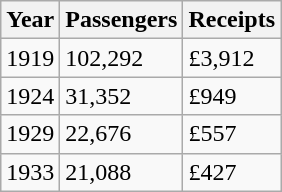<table class="wikitable">
<tr>
<th>Year</th>
<th>Passengers</th>
<th>Receipts</th>
</tr>
<tr>
<td>1919</td>
<td>102,292</td>
<td>£3,912</td>
</tr>
<tr>
<td>1924</td>
<td>31,352</td>
<td>£949</td>
</tr>
<tr>
<td>1929</td>
<td>22,676</td>
<td>£557</td>
</tr>
<tr>
<td>1933</td>
<td>21,088</td>
<td>£427</td>
</tr>
</table>
